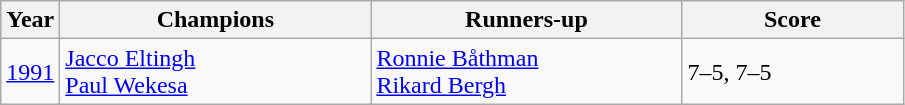<table class="wikitable">
<tr>
<th>Year</th>
<th width="200">Champions</th>
<th width="200">Runners-up</th>
<th width="140">Score</th>
</tr>
<tr>
<td><a href='#'>1991</a></td>
<td> <a href='#'>Jacco Eltingh</a><br> <a href='#'>Paul Wekesa</a></td>
<td> <a href='#'>Ronnie Båthman</a><br> <a href='#'>Rikard Bergh</a></td>
<td>7–5, 7–5</td>
</tr>
</table>
